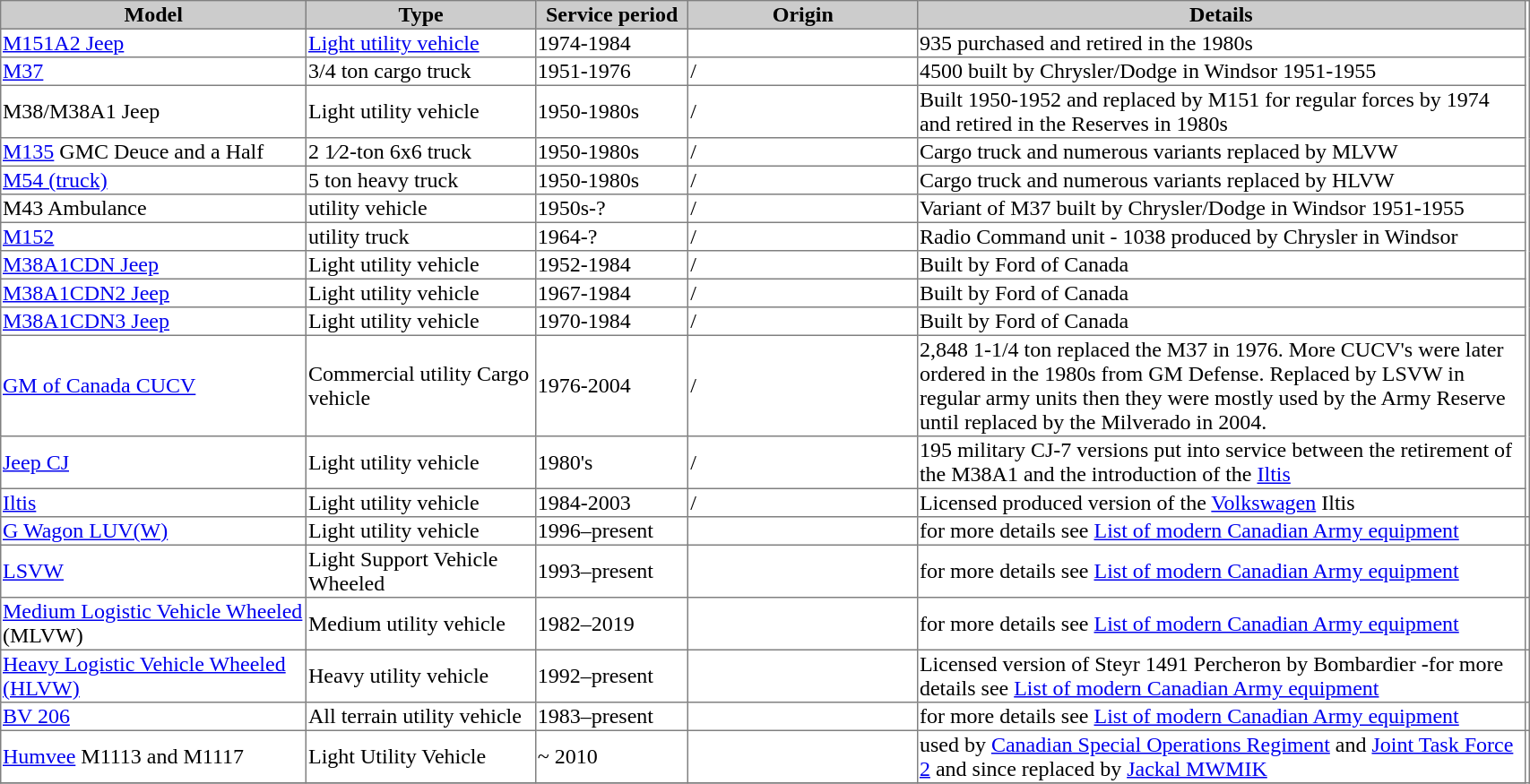<table border="1" width="90%" style="border-collapse: collapse;">
<tr bgcolor=cccccc>
<th width="20%">Model</th>
<th width="15%">Type</th>
<th width="10%">Service period</th>
<th width="15%">Origin</th>
<th>Details</th>
</tr>
<tr>
<td><a href='#'>M151A2 Jeep</a></td>
<td><a href='#'>Light utility vehicle</a></td>
<td>1974-1984</td>
<td></td>
<td>935 purchased and retired in the 1980s</td>
</tr>
<tr>
<td><a href='#'>M37</a></td>
<td>3/4 ton cargo truck</td>
<td>1951-1976</td>
<td>/</td>
<td>4500 built by Chrysler/Dodge in Windsor 1951-1955</td>
</tr>
<tr>
<td>M38/M38A1 Jeep</td>
<td>Light utility vehicle</td>
<td>1950-1980s</td>
<td>/</td>
<td>Built 1950-1952 and replaced by M151 for regular forces by 1974 and retired in the Reserves in 1980s</td>
</tr>
<tr>
<td><a href='#'>M135</a> GMC Deuce and a Half</td>
<td>2 1⁄2-ton 6x6 truck</td>
<td>1950-1980s</td>
<td>/</td>
<td>Cargo truck and numerous variants replaced by MLVW</td>
</tr>
<tr>
<td><a href='#'>M54 (truck)</a></td>
<td>5 ton heavy truck</td>
<td>1950-1980s</td>
<td>/</td>
<td>Cargo truck and numerous variants replaced by HLVW</td>
</tr>
<tr>
<td>M43 Ambulance</td>
<td>utility vehicle</td>
<td>1950s-?</td>
<td>/</td>
<td>Variant of M37 built by Chrysler/Dodge in Windsor 1951-1955</td>
</tr>
<tr>
<td><a href='#'>M152</a></td>
<td>utility truck</td>
<td>1964-?</td>
<td>/</td>
<td>Radio Command unit - 1038 produced by Chrysler in Windsor</td>
</tr>
<tr>
<td><a href='#'>M38A1CDN Jeep</a></td>
<td>Light utility vehicle</td>
<td>1952-1984</td>
<td>/</td>
<td>Built by Ford of Canada</td>
</tr>
<tr>
<td><a href='#'>M38A1CDN2 Jeep</a></td>
<td>Light utility vehicle</td>
<td>1967-1984</td>
<td>/</td>
<td>Built by Ford of Canada</td>
</tr>
<tr>
<td><a href='#'>M38A1CDN3 Jeep</a></td>
<td>Light utility vehicle</td>
<td>1970-1984</td>
<td>/</td>
<td>Built by Ford of Canada</td>
</tr>
<tr>
<td><a href='#'>GM of Canada CUCV</a></td>
<td>Commercial utility Cargo vehicle</td>
<td>1976-2004</td>
<td>/</td>
<td>2,848 1-1/4 ton replaced the M37 in 1976. More CUCV's were later ordered in the 1980s from GM Defense. Replaced by LSVW in regular army units then they were mostly used by the Army Reserve until replaced by the Milverado in 2004.</td>
</tr>
<tr>
<td><a href='#'>Jeep CJ</a></td>
<td>Light utility vehicle</td>
<td>1980's</td>
<td>/</td>
<td>195 military CJ-7 versions put into service between the retirement of the M38A1 and the introduction of the <a href='#'>Iltis</a></td>
</tr>
<tr>
<td><a href='#'>Iltis</a></td>
<td>Light utility vehicle</td>
<td>1984-2003</td>
<td>/</td>
<td>Licensed produced version of the <a href='#'>Volkswagen</a> Iltis</td>
</tr>
<tr>
<td><a href='#'>G Wagon LUV(W)</a></td>
<td>Light utility vehicle</td>
<td>1996–present</td>
<td></td>
<td>for more details see <a href='#'>List of modern Canadian Army equipment</a></td>
<td></td>
</tr>
<tr>
<td><a href='#'>LSVW</a></td>
<td>Light Support Vehicle Wheeled</td>
<td>1993–present</td>
<td></td>
<td>for more details see <a href='#'>List of modern Canadian Army equipment</a></td>
<td></td>
</tr>
<tr>
<td><a href='#'>Medium Logistic Vehicle Wheeled</a> (MLVW)</td>
<td>Medium utility vehicle</td>
<td>1982–2019</td>
<td></td>
<td>for more details see <a href='#'>List of modern Canadian Army equipment</a></td>
<td></td>
</tr>
<tr>
<td><a href='#'>Heavy Logistic Vehicle Wheeled (HLVW)</a></td>
<td>Heavy utility vehicle</td>
<td>1992–present</td>
<td></td>
<td>Licensed version of Steyr 1491 Percheron by Bombardier -for more details see <a href='#'>List of modern Canadian Army equipment</a></td>
<td></td>
</tr>
<tr>
<td><a href='#'>BV 206</a></td>
<td>All terrain utility vehicle</td>
<td>1983–present</td>
<td></td>
<td>for more details see <a href='#'>List of modern Canadian Army equipment</a></td>
<td></td>
</tr>
<tr>
<td><a href='#'>Humvee</a> M1113 and M1117</td>
<td>Light Utility Vehicle</td>
<td>~ 2010</td>
<td></td>
<td>used by <a href='#'>Canadian Special Operations Regiment</a> and <a href='#'>Joint Task Force 2</a> and since replaced by <a href='#'>Jackal MWMIK</a></td>
</tr>
<tr>
</tr>
</table>
